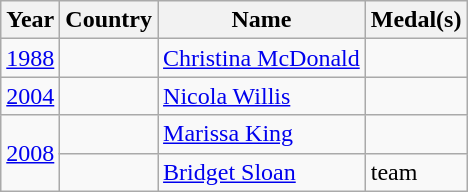<table class="wikitable sortable">
<tr>
<th>Year</th>
<th>Country</th>
<th>Name</th>
<th>Medal(s)</th>
</tr>
<tr>
<td><a href='#'>1988</a></td>
<td></td>
<td><a href='#'>Christina McDonald</a></td>
<td></td>
</tr>
<tr>
<td><a href='#'>2004</a></td>
<td></td>
<td><a href='#'>Nicola Willis</a></td>
<td></td>
</tr>
<tr>
<td rowspan="2"><a href='#'>2008</a></td>
<td></td>
<td><a href='#'>Marissa King</a></td>
<td></td>
</tr>
<tr>
<td></td>
<td><a href='#'>Bridget Sloan</a></td>
<td> team</td>
</tr>
</table>
